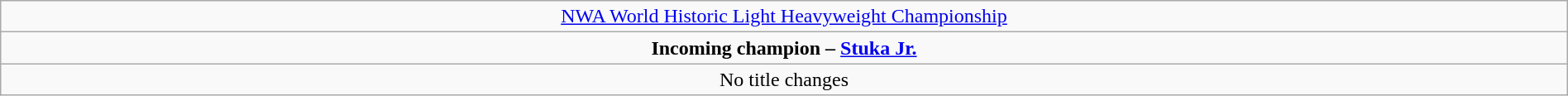<table class="wikitable" style="text-align:center; width:100%;">
<tr>
<td colspan="5" style="text-align: center;"><a href='#'>NWA World Historic Light Heavyweight Championship</a></td>
</tr>
<tr>
<td colspan="5" style="text-align: center;"><strong>Incoming champion – <a href='#'>Stuka Jr.</a></strong></td>
</tr>
<tr>
<td colspan="5">No title changes</td>
</tr>
</table>
